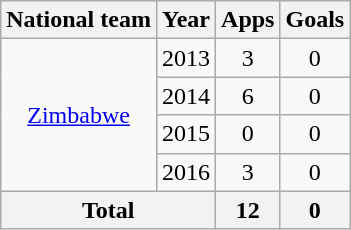<table class="wikitable" style="text-align:center">
<tr>
<th>National team</th>
<th>Year</th>
<th>Apps</th>
<th>Goals</th>
</tr>
<tr>
<td rowspan="4"><a href='#'>Zimbabwe</a></td>
<td>2013</td>
<td>3</td>
<td>0</td>
</tr>
<tr>
<td>2014</td>
<td>6</td>
<td>0</td>
</tr>
<tr>
<td>2015</td>
<td>0</td>
<td>0</td>
</tr>
<tr>
<td>2016</td>
<td>3</td>
<td>0</td>
</tr>
<tr>
<th colspan=2>Total</th>
<th>12</th>
<th>0</th>
</tr>
</table>
